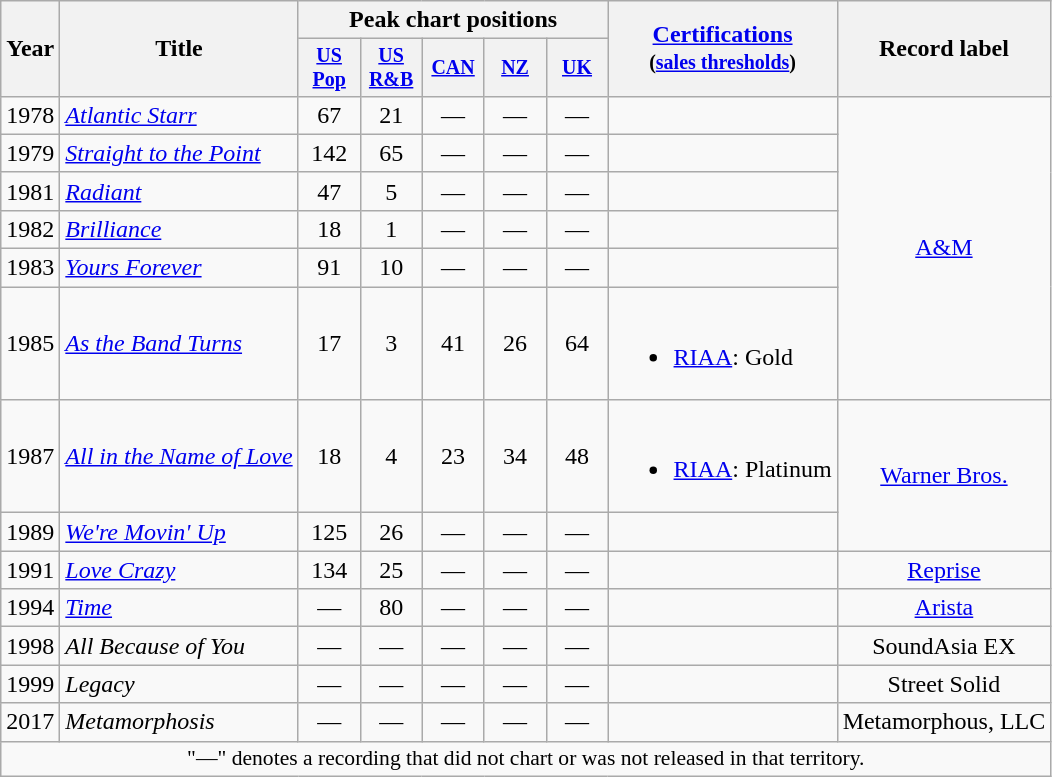<table class="wikitable" style="text-align:center;">
<tr>
<th rowspan="2">Year</th>
<th rowspan="2">Title</th>
<th colspan="5">Peak chart positions</th>
<th rowspan="2"><a href='#'>Certifications</a><br><small>(<a href='#'>sales thresholds</a>)</small></th>
<th rowspan="2">Record label</th>
</tr>
<tr style="font-size:smaller;">
<th width="35"><a href='#'>US Pop</a><br></th>
<th width="35"><a href='#'>US<br>R&B</a><br></th>
<th width="35"><a href='#'>CAN</a><br></th>
<th width="35"><a href='#'>NZ</a><br></th>
<th width="35"><a href='#'>UK</a><br></th>
</tr>
<tr>
<td rowspan="1">1978</td>
<td align="left"><em><a href='#'>Atlantic Starr</a></em></td>
<td>67</td>
<td>21</td>
<td>—</td>
<td>—</td>
<td>—</td>
<td align=left></td>
<td rowspan="6"><a href='#'>A&M</a></td>
</tr>
<tr>
<td rowspan="1">1979</td>
<td align="left"><em><a href='#'>Straight to the Point</a></em></td>
<td>142</td>
<td>65</td>
<td>—</td>
<td>—</td>
<td>—</td>
<td align=left></td>
</tr>
<tr>
<td rowspan="1">1981</td>
<td align="left"><em><a href='#'>Radiant</a></em></td>
<td>47</td>
<td>5</td>
<td>—</td>
<td>—</td>
<td>—</td>
<td align=left></td>
</tr>
<tr>
<td rowspan="1">1982</td>
<td align="left"><em><a href='#'>Brilliance</a></em></td>
<td>18</td>
<td>1</td>
<td>—</td>
<td>—</td>
<td>—</td>
<td align=left></td>
</tr>
<tr>
<td rowspan="1">1983</td>
<td align="left"><em><a href='#'>Yours Forever</a></em></td>
<td>91</td>
<td>10</td>
<td>—</td>
<td>—</td>
<td>—</td>
<td align=left></td>
</tr>
<tr>
<td rowspan="1">1985</td>
<td align="left"><em><a href='#'>As the Band Turns</a></em></td>
<td>17</td>
<td>3</td>
<td>41</td>
<td>26</td>
<td>64</td>
<td align=left><br><ul><li><a href='#'>RIAA</a>: Gold </li></ul></td>
</tr>
<tr>
<td rowspan="1">1987</td>
<td align="left"><em><a href='#'>All in the Name of Love</a></em></td>
<td>18</td>
<td>4</td>
<td>23</td>
<td>34</td>
<td>48</td>
<td align=left><br><ul><li><a href='#'>RIAA</a>: Platinum </li></ul></td>
<td rowspan="2"><a href='#'>Warner Bros.</a></td>
</tr>
<tr>
<td rowspan="1">1989</td>
<td align="left"><em><a href='#'>We're Movin' Up</a></em></td>
<td>125</td>
<td>26</td>
<td>—</td>
<td>—</td>
<td>—</td>
<td align=left></td>
</tr>
<tr>
<td rowspan="1">1991</td>
<td align="left"><em><a href='#'>Love Crazy</a></em></td>
<td>134</td>
<td>25</td>
<td>—</td>
<td>—</td>
<td>—</td>
<td align=left></td>
<td rowspan="1"><a href='#'>Reprise</a></td>
</tr>
<tr>
<td rowspan="1">1994</td>
<td align="left"><em><a href='#'>Time</a></em></td>
<td>—</td>
<td>80</td>
<td>—</td>
<td>—</td>
<td>—</td>
<td align=left></td>
<td rowspan="1"><a href='#'>Arista</a></td>
</tr>
<tr>
<td rowspan="1">1998</td>
<td align="left"><em>All Because of You</em></td>
<td>—</td>
<td>—</td>
<td>—</td>
<td>—</td>
<td>—</td>
<td align=left></td>
<td rowspan="1">SoundAsia EX</td>
</tr>
<tr>
<td rowspan="1">1999</td>
<td align="left"><em>Legacy</em></td>
<td>—</td>
<td>—</td>
<td>—</td>
<td>—</td>
<td>—</td>
<td align=left></td>
<td rowspan="1">Street Solid</td>
</tr>
<tr>
<td rowspan="1">2017</td>
<td align="left"><em>Metamorphosis</em></td>
<td>—</td>
<td>—</td>
<td>—</td>
<td>—</td>
<td>—</td>
<td align=left></td>
<td rowspan="1">Metamorphous, LLC</td>
</tr>
<tr>
<td colspan="15" style="font-size:90%">"—" denotes a recording that did not chart or was not released in that territory.</td>
</tr>
</table>
